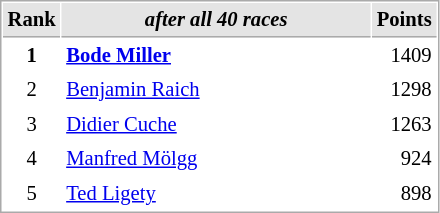<table cellspacing="1" cellpadding="3" style="border:1px solid #AAAAAA;font-size:86%">
<tr bgcolor="#E4E4E4">
<th style="border-bottom:1px solid #AAAAAA" width=10>Rank</th>
<th style="border-bottom:1px solid #AAAAAA" width=200><strong><em>after all 40 races</em></strong></th>
<th style="border-bottom:1px solid #AAAAAA" width=20>Points</th>
</tr>
<tr>
<td align="center"><strong>1</strong></td>
<td> <strong><a href='#'>Bode Miller</a> </strong></td>
<td align="right">1409</td>
</tr>
<tr>
<td align="center">2</td>
<td> <a href='#'>Benjamin Raich</a></td>
<td align="right">1298</td>
</tr>
<tr>
<td align="center">3</td>
<td> <a href='#'>Didier Cuche</a></td>
<td align="right">1263</td>
</tr>
<tr>
<td align="center">4</td>
<td> <a href='#'>Manfred Mölgg</a></td>
<td align="right">924</td>
</tr>
<tr>
<td align="center">5</td>
<td> <a href='#'>Ted Ligety</a></td>
<td align="right">898</td>
</tr>
</table>
